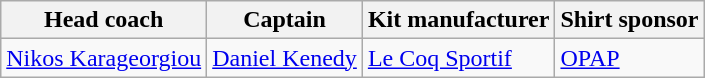<table class="wikitable sortable" style="text-align: left;">
<tr>
<th>Head coach</th>
<th>Captain</th>
<th>Kit manufacturer</th>
<th>Shirt sponsor</th>
</tr>
<tr>
<td> <a href='#'>Nikos Karageorgiou</a></td>
<td>  <a href='#'>Daniel Kenedy</a></td>
<td> <a href='#'>Le Coq Sportif</a></td>
<td> <a href='#'>OPAP</a></td>
</tr>
</table>
